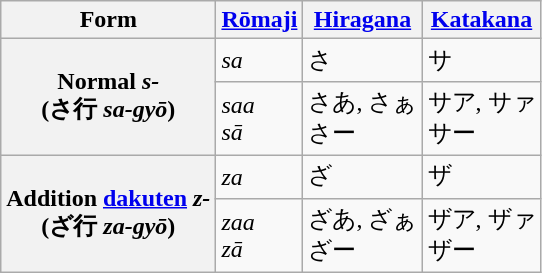<table class="wikitable">
<tr>
<th>Form</th>
<th><a href='#'>Rōmaji</a></th>
<th><a href='#'>Hiragana</a></th>
<th><a href='#'>Katakana</a></th>
</tr>
<tr>
<th rowspan="2">Normal <em>s-</em><br>(さ行 <em>sa-gyō</em>)</th>
<td><em>sa</em></td>
<td>さ</td>
<td>サ</td>
</tr>
<tr>
<td><em>saa</em><br><em>sā</em></td>
<td>さあ, さぁ<br>さー</td>
<td>サア, サァ<br>サー</td>
</tr>
<tr>
<th rowspan="2">Addition <a href='#'>dakuten</a> <em>z-</em><br>(ざ行 <em>za-gyō</em>)</th>
<td><em>za</em></td>
<td>ざ</td>
<td>ザ</td>
</tr>
<tr>
<td><em>zaa</em><br><em>zā</em></td>
<td>ざあ, ざぁ<br>ざー</td>
<td>ザア, ザァ<br>ザー</td>
</tr>
</table>
